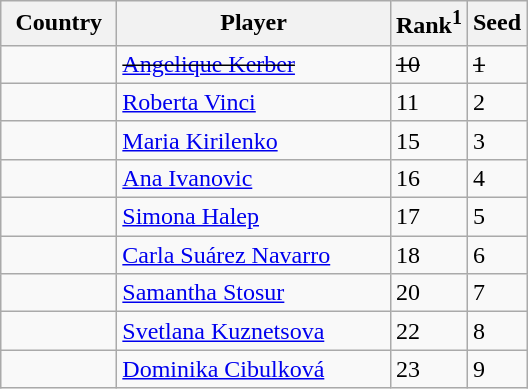<table class="sortable wikitable">
<tr>
<th width="70">Country</th>
<th width="175">Player</th>
<th>Rank<sup>1</sup></th>
<th>Seed</th>
</tr>
<tr>
<td><s></s></td>
<td><s><a href='#'>Angelique Kerber</a></s></td>
<td><s>10</s></td>
<td><s>1</s></td>
</tr>
<tr>
<td></td>
<td><a href='#'>Roberta Vinci</a></td>
<td>11</td>
<td>2</td>
</tr>
<tr>
<td></td>
<td><a href='#'>Maria Kirilenko</a></td>
<td>15</td>
<td>3</td>
</tr>
<tr>
<td></td>
<td><a href='#'>Ana Ivanovic</a></td>
<td>16</td>
<td>4</td>
</tr>
<tr>
<td></td>
<td><a href='#'>Simona Halep</a></td>
<td>17</td>
<td>5</td>
</tr>
<tr>
<td></td>
<td><a href='#'>Carla Suárez Navarro</a></td>
<td>18</td>
<td>6</td>
</tr>
<tr>
<td></td>
<td><a href='#'>Samantha Stosur</a></td>
<td>20</td>
<td>7</td>
</tr>
<tr>
<td></td>
<td><a href='#'>Svetlana Kuznetsova</a></td>
<td>22</td>
<td>8</td>
</tr>
<tr>
<td></td>
<td><a href='#'>Dominika Cibulková</a></td>
<td>23</td>
<td>9</td>
</tr>
</table>
